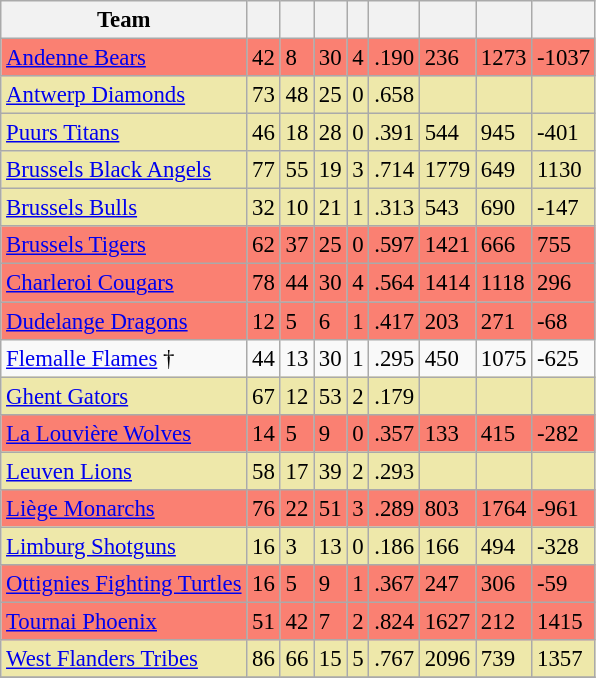<table class="wikitable sortable" style="font-size: 95%">
<tr>
<th>Team</th>
<th></th>
<th></th>
<th></th>
<th></th>
<th></th>
<th></th>
<th></th>
<th></th>
</tr>
<tr style=background-color:Salmon>
<td><a href='#'>Andenne Bears</a></td>
<td>42</td>
<td>8</td>
<td>30</td>
<td>4</td>
<td>.190</td>
<td>236</td>
<td>1273</td>
<td>-1037</td>
</tr>
<tr style=background-color:PaleGoldenrod>
<td><a href='#'>Antwerp Diamonds</a></td>
<td>73</td>
<td>48</td>
<td>25</td>
<td>0</td>
<td>.658</td>
<td></td>
<td></td>
<td></td>
</tr>
<tr style=background-color:PaleGoldenrod>
<td><a href='#'>Puurs Titans</a></td>
<td>46</td>
<td>18</td>
<td>28</td>
<td>0</td>
<td>.391</td>
<td>544</td>
<td>945</td>
<td>-401</td>
</tr>
<tr style=background-color:PaleGoldenrod>
<td><a href='#'>Brussels Black Angels</a></td>
<td>77</td>
<td>55</td>
<td>19</td>
<td>3</td>
<td>.714</td>
<td>1779</td>
<td>649</td>
<td>1130</td>
</tr>
<tr style=background-color:PaleGoldenrod>
<td><a href='#'>Brussels Bulls</a></td>
<td>32</td>
<td>10</td>
<td>21</td>
<td>1</td>
<td>.313</td>
<td>543</td>
<td>690</td>
<td>-147</td>
</tr>
<tr style=background-color:Salmon>
<td><a href='#'>Brussels Tigers</a></td>
<td>62</td>
<td>37</td>
<td>25</td>
<td>0</td>
<td>.597</td>
<td>1421</td>
<td>666</td>
<td>755</td>
</tr>
<tr style=background-color:Salmon>
<td><a href='#'>Charleroi Cougars</a></td>
<td>78</td>
<td>44</td>
<td>30</td>
<td>4</td>
<td>.564</td>
<td>1414</td>
<td>1118</td>
<td>296</td>
</tr>
<tr style=background-color:Salmon>
<td><a href='#'>Dudelange Dragons</a></td>
<td>12</td>
<td>5</td>
<td>6</td>
<td>1</td>
<td>.417</td>
<td>203</td>
<td>271</td>
<td>-68</td>
</tr>
<tr>
<td><a href='#'>Flemalle Flames</a> †</td>
<td>44</td>
<td>13</td>
<td>30</td>
<td>1</td>
<td>.295</td>
<td>450</td>
<td>1075</td>
<td>-625</td>
</tr>
<tr style=background-color:PaleGoldenrod>
<td><a href='#'>Ghent Gators</a></td>
<td>67</td>
<td>12</td>
<td>53</td>
<td>2</td>
<td>.179</td>
<td></td>
<td></td>
<td></td>
</tr>
<tr style=background-color:Salmon>
<td><a href='#'>La Louvière Wolves</a></td>
<td>14</td>
<td>5</td>
<td>9</td>
<td>0</td>
<td>.357</td>
<td>133</td>
<td>415</td>
<td>-282</td>
</tr>
<tr style=background-color:PaleGoldenrod>
<td><a href='#'>Leuven Lions</a></td>
<td>58</td>
<td>17</td>
<td>39</td>
<td>2</td>
<td>.293</td>
<td></td>
<td></td>
<td></td>
</tr>
<tr style=background-color:Salmon>
<td><a href='#'>Liège Monarchs</a></td>
<td>76</td>
<td>22</td>
<td>51</td>
<td>3</td>
<td>.289</td>
<td>803</td>
<td>1764</td>
<td>-961</td>
</tr>
<tr style=background-color:PaleGoldenrod>
<td><a href='#'>Limburg Shotguns</a></td>
<td>16</td>
<td>3</td>
<td>13</td>
<td>0</td>
<td>.186</td>
<td>166</td>
<td>494</td>
<td>-328</td>
</tr>
<tr style=background-color:Salmon>
<td><a href='#'>Ottignies Fighting Turtles</a></td>
<td>16</td>
<td>5</td>
<td>9</td>
<td>1</td>
<td>.367</td>
<td>247</td>
<td>306</td>
<td>-59</td>
</tr>
<tr style=background-color:Salmon>
<td><a href='#'>Tournai Phoenix</a></td>
<td>51</td>
<td>42</td>
<td>7</td>
<td>2</td>
<td>.824</td>
<td>1627</td>
<td>212</td>
<td>1415</td>
</tr>
<tr style=background-color:PaleGoldenrod>
<td><a href='#'>West Flanders Tribes</a></td>
<td>86</td>
<td>66</td>
<td>15</td>
<td>5</td>
<td>.767</td>
<td>2096</td>
<td>739</td>
<td>1357</td>
</tr>
<tr>
</tr>
</table>
